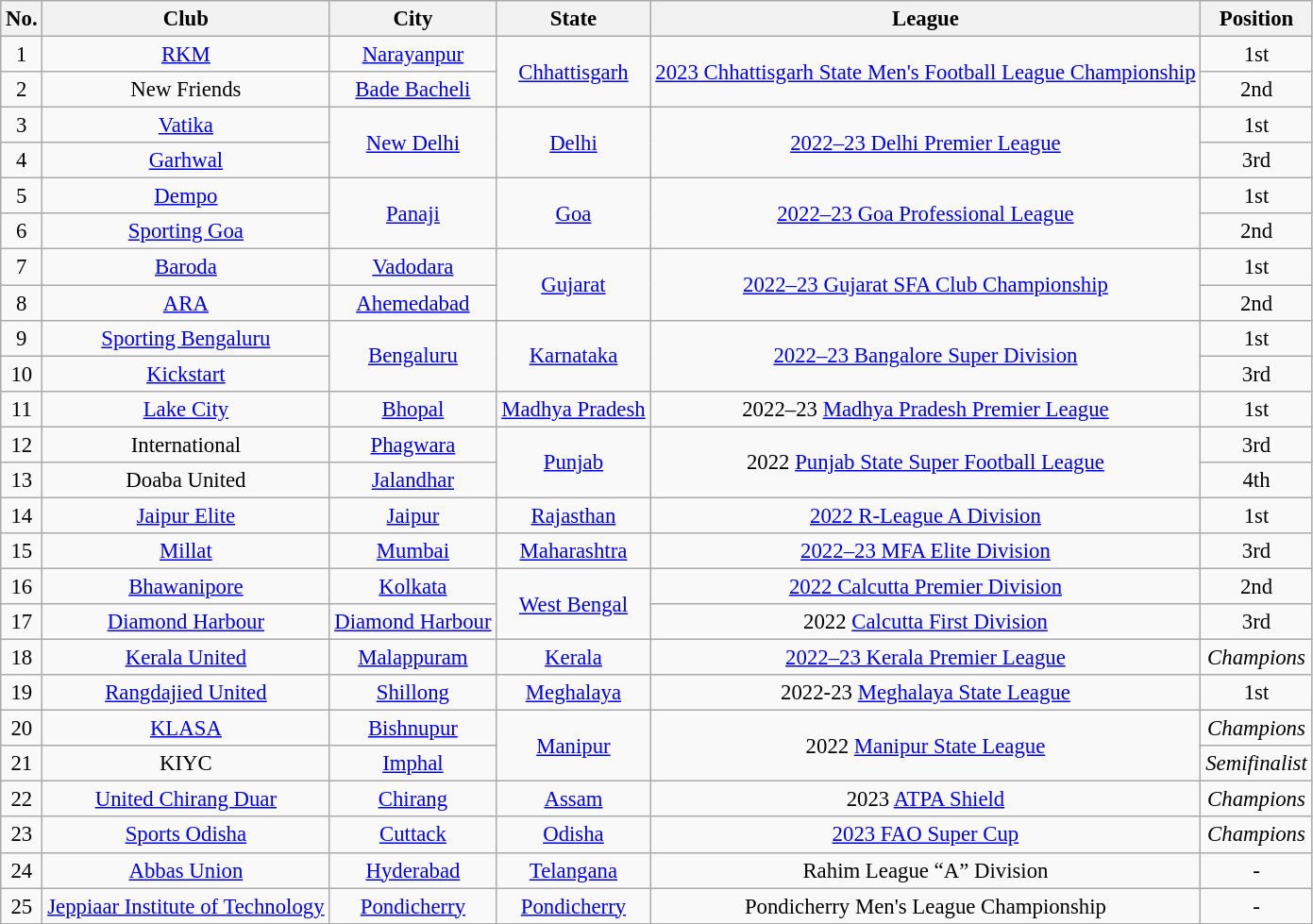<table class="wikitable sortable" style="text-align: center; font-size:95%">
<tr>
<th>No.</th>
<th>Club</th>
<th>City</th>
<th>State</th>
<th>League</th>
<th>Position</th>
</tr>
<tr>
<td>1</td>
<td><a href='#'>RKM</a></td>
<td><a href='#'>Narayanpur</a></td>
<td rowspan="2"><a href='#'>Chhattisgarh</a></td>
<td rowspan="2"><a href='#'>2023 Chhattisgarh State Men's Football League Championship</a></td>
<td>1st</td>
</tr>
<tr>
<td>2</td>
<td>New Friends</td>
<td><a href='#'>Bade Bacheli</a></td>
<td>2nd</td>
</tr>
<tr>
<td>3</td>
<td><a href='#'>Vatika</a></td>
<td rowspan="2"><a href='#'>New Delhi</a></td>
<td rowspan="2"><a href='#'>Delhi</a></td>
<td rowspan="2"><a href='#'>2022–23 Delhi Premier League</a></td>
<td>1st</td>
</tr>
<tr>
<td>4</td>
<td><a href='#'>Garhwal</a></td>
<td>3rd</td>
</tr>
<tr>
<td>5</td>
<td><a href='#'>Dempo</a></td>
<td rowspan="2"><a href='#'>Panaji</a></td>
<td rowspan="2"><a href='#'>Goa</a></td>
<td rowspan="2"><a href='#'>2022–23 Goa Professional League</a></td>
<td>1st</td>
</tr>
<tr>
<td>6</td>
<td><a href='#'>Sporting Goa</a></td>
<td>2nd</td>
</tr>
<tr>
<td>7</td>
<td><a href='#'>Baroda</a></td>
<td><a href='#'>Vadodara</a></td>
<td rowspan="2"><a href='#'>Gujarat</a></td>
<td rowspan="2"><a href='#'>2022–23 Gujarat SFA Club Championship</a></td>
<td>1st</td>
</tr>
<tr>
<td>8</td>
<td><a href='#'>ARA</a></td>
<td><a href='#'>Ahemedabad</a></td>
<td>2nd</td>
</tr>
<tr>
<td>9</td>
<td><a href='#'>Sporting Bengaluru</a></td>
<td rowspan="2"><a href='#'>Bengaluru</a></td>
<td rowspan="2"><a href='#'>Karnataka</a></td>
<td rowspan="2"><a href='#'>2022–23 Bangalore Super Division</a></td>
<td>1st</td>
</tr>
<tr>
<td>10</td>
<td><a href='#'>Kickstart</a></td>
<td>3rd</td>
</tr>
<tr>
<td>11</td>
<td><a href='#'>Lake City</a></td>
<td><a href='#'>Bhopal</a></td>
<td><a href='#'>Madhya Pradesh</a></td>
<td>2022–23 <a href='#'>Madhya Pradesh Premier League</a></td>
<td>1st</td>
</tr>
<tr>
<td>12</td>
<td>International</td>
<td><a href='#'>Phagwara</a></td>
<td rowspan="2"><a href='#'>Punjab</a></td>
<td rowspan="2">2022 <a href='#'>Punjab State Super Football League</a></td>
<td>3rd</td>
</tr>
<tr>
<td>13</td>
<td>Doaba United</td>
<td><a href='#'>Jalandhar</a></td>
<td>4th</td>
</tr>
<tr>
<td>14</td>
<td><a href='#'>Jaipur Elite</a></td>
<td><a href='#'>Jaipur</a></td>
<td><a href='#'>Rajasthan</a></td>
<td><a href='#'>2022 R-League A Division</a></td>
<td>1st</td>
</tr>
<tr>
<td>15</td>
<td><a href='#'>Millat</a></td>
<td><a href='#'>Mumbai</a></td>
<td><a href='#'>Maharashtra</a></td>
<td><a href='#'>2022–23 MFA Elite Division</a></td>
<td>3rd</td>
</tr>
<tr>
<td>16</td>
<td><a href='#'>Bhawanipore</a></td>
<td><a href='#'>Kolkata</a></td>
<td rowspan="2"><a href='#'>West Bengal</a></td>
<td><a href='#'>2022 Calcutta Premier Division</a></td>
<td>2nd</td>
</tr>
<tr>
<td>17</td>
<td><a href='#'>Diamond Harbour</a></td>
<td><a href='#'>Diamond Harbour</a></td>
<td>2022 <a href='#'>Calcutta First Division</a></td>
<td>3rd</td>
</tr>
<tr>
<td>18</td>
<td><a href='#'>Kerala United</a></td>
<td><a href='#'>Malappuram</a></td>
<td><a href='#'>Kerala</a></td>
<td><a href='#'>2022–23 Kerala Premier League</a></td>
<td><em>Champions</em></td>
</tr>
<tr>
<td>19</td>
<td><a href='#'>Rangdajied United</a></td>
<td><a href='#'>Shillong</a></td>
<td><a href='#'>Meghalaya</a></td>
<td>2022-23 <a href='#'>Meghalaya State League</a></td>
<td>1st</td>
</tr>
<tr>
<td>20</td>
<td><a href='#'>KLASA</a></td>
<td><a href='#'>Bishnupur</a></td>
<td rowspan="2"><a href='#'>Manipur</a></td>
<td rowspan="2">2022 <a href='#'>Manipur State League</a></td>
<td><em>Champions</em></td>
</tr>
<tr>
<td>21</td>
<td>KIYC</td>
<td><a href='#'>Imphal</a></td>
<td><em>Semifinalist</em></td>
</tr>
<tr>
<td>22</td>
<td><a href='#'>United Chirang Duar</a></td>
<td><a href='#'>Chirang</a></td>
<td><a href='#'>Assam</a></td>
<td>2023 <a href='#'>ATPA Shield</a></td>
<td><em>Champions</em></td>
</tr>
<tr>
<td>23</td>
<td><a href='#'>Sports Odisha</a></td>
<td><a href='#'>Cuttack</a></td>
<td><a href='#'>Odisha</a></td>
<td><a href='#'>2023 FAO Super Cup</a></td>
<td><em>Champions</em></td>
</tr>
<tr>
<td>24</td>
<td><a href='#'>Abbas Union</a></td>
<td><a href='#'>Hyderabad</a></td>
<td><a href='#'>Telangana</a></td>
<td>Rahim League “A” Division</td>
<td>-</td>
</tr>
<tr>
<td>25</td>
<td><a href='#'>Jeppiaar Institute of Technology</a></td>
<td><a href='#'>Pondicherry</a></td>
<td><a href='#'>Pondicherry</a></td>
<td>Pondicherry Men's League Championship</td>
<td>-</td>
</tr>
</table>
